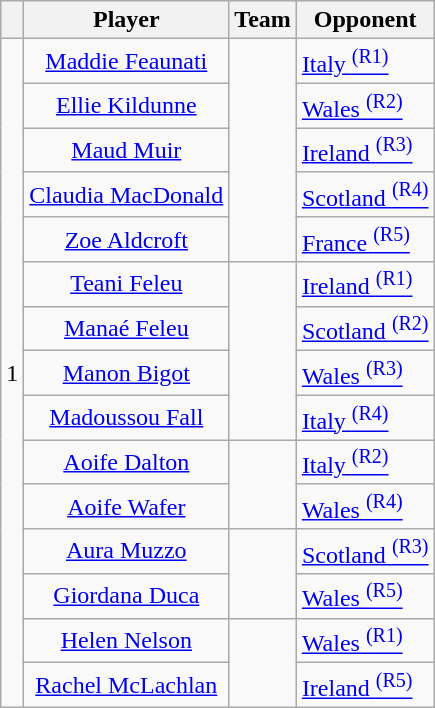<table class="wikitable" style="text-align:center">
<tr>
<th></th>
<th>Player</th>
<th>Team</th>
<th>Opponent</th>
</tr>
<tr>
<td rowspan="15">1</td>
<td><a href='#'>Maddie Feaunati</a></td>
<td rowspan="5" align=left></td>
<td align=left><a href='#'>Italy <sup>(R1)</sup></a></td>
</tr>
<tr>
<td><a href='#'>Ellie Kildunne</a></td>
<td align=left><a href='#'>Wales <sup>(R2)</sup></a></td>
</tr>
<tr>
<td><a href='#'>Maud Muir</a></td>
<td align=left><a href='#'>Ireland <sup>(R3)</sup></a></td>
</tr>
<tr>
<td><a href='#'>Claudia MacDonald</a></td>
<td align=left><a href='#'>Scotland <sup>(R4)</sup></a></td>
</tr>
<tr>
<td><a href='#'>Zoe Aldcroft</a></td>
<td align=left><a href='#'>France <sup>(R5)</sup></a></td>
</tr>
<tr>
<td><a href='#'>Teani Feleu</a></td>
<td rowspan="4" align=left></td>
<td align=left><a href='#'>Ireland <sup>(R1)</sup></a></td>
</tr>
<tr>
<td><a href='#'>Manaé Feleu</a></td>
<td align=left><a href='#'>Scotland <sup>(R2)</sup></a></td>
</tr>
<tr>
<td><a href='#'>Manon Bigot</a></td>
<td align=left><a href='#'>Wales <sup>(R3)</sup></a></td>
</tr>
<tr>
<td><a href='#'>Madoussou Fall</a></td>
<td align=left><a href='#'>Italy <sup>(R4)</sup></a></td>
</tr>
<tr>
<td><a href='#'>Aoife Dalton</a></td>
<td rowspan="2" align=left></td>
<td align=left><a href='#'>Italy <sup>(R2)</sup></a></td>
</tr>
<tr>
<td><a href='#'>Aoife Wafer</a></td>
<td align=left><a href='#'>Wales <sup>(R4)</sup></a></td>
</tr>
<tr>
<td><a href='#'>Aura Muzzo</a></td>
<td rowspan="2" align=left></td>
<td align=left><a href='#'>Scotland <sup>(R3)</sup></a></td>
</tr>
<tr>
<td><a href='#'>Giordana Duca</a></td>
<td align=left><a href='#'>Wales <sup>(R5)</sup></a></td>
</tr>
<tr>
<td><a href='#'>Helen Nelson</a></td>
<td rowspan="2" align=left></td>
<td align=left><a href='#'>Wales <sup>(R1)</sup></a></td>
</tr>
<tr>
<td><a href='#'>Rachel McLachlan</a></td>
<td align=left><a href='#'>Ireland <sup>(R5)</sup></a></td>
</tr>
</table>
